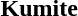<table>
<tr>
<td><strong>Kumite</strong></td>
<td></td>
<td></td>
<td>  <br> </td>
</tr>
</table>
